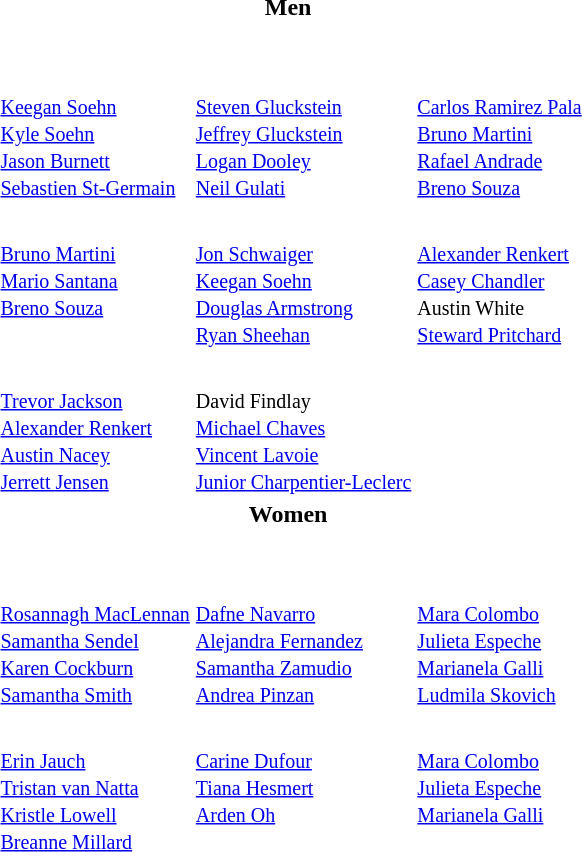<table>
<tr style="vertical-align:top;" style="background:#dfdfdf;">
<td colspan="4" style="text-align:center;"><strong>Men</strong></td>
</tr>
<tr style="vertical-align:top;">
<th scope=row style="text-align:left"></th>
<td></td>
<td></td>
<td></td>
</tr>
<tr style="vertical-align:top;">
<th scope=row style="text-align:left"></th>
<td><br></td>
<td><br></td>
<td><br></td>
</tr>
<tr style="vertical-align:top;">
<th scope=row style="text-align:left"></th>
<td><br><small><a href='#'>Keegan Soehn</a><br><a href='#'>Kyle Soehn</a><br><a href='#'>Jason Burnett</a><br><a href='#'>Sebastien St-Germain</a></small></td>
<td><br><small><a href='#'>Steven Gluckstein</a><br><a href='#'>Jeffrey Gluckstein</a><br><a href='#'>Logan Dooley</a><br><a href='#'>Neil Gulati</a></small></td>
<td><br><small><a href='#'>Carlos Ramirez Pala</a><br><a href='#'>Bruno Martini</a><br><a href='#'>Rafael Andrade</a><br><a href='#'>Breno Souza</a></small></td>
</tr>
<tr style="vertical-align:top;">
<th scope=row style="text-align:left"></th>
<td></td>
<td></td>
<td></td>
</tr>
<tr style="vertical-align:top;">
<th scope=row style="text-align:left"></th>
<td><br><small><a href='#'>Bruno Martini</a><br><a href='#'>Mario Santana</a><br><a href='#'>Breno Souza</a></small></td>
<td><br><small><a href='#'>Jon Schwaiger</a><br><a href='#'>Keegan Soehn</a><br><a href='#'>Douglas Armstrong</a><br><a href='#'>Ryan Sheehan</a></small></td>
<td><br><small><a href='#'>Alexander Renkert</a><br><a href='#'>Casey Chandler</a><br>Austin White<br><a href='#'>Steward Pritchard</a></small></td>
</tr>
<tr style="vertical-align:top;">
<th scope=row style="text-align:left"></th>
<td></td>
<td></td>
<td></td>
</tr>
<tr style="vertical-align:top;">
<th scope=row style="text-align:left"></th>
<td><br><small><a href='#'>Trevor Jackson</a><br><a href='#'>Alexander Renkert</a><br><a href='#'>Austin Nacey</a><br><a href='#'>Jerrett Jensen</a></small></td>
<td><br><small>David Findlay<br><a href='#'>Michael Chaves</a><br><a href='#'>Vincent Lavoie</a><br><a href='#'>Junior Charpentier-Leclerc</a></small></td>
<td></td>
</tr>
<tr style="vertical-align:top;" style="background:#dfdfdf;">
<td colspan="4" style="text-align:center;"><strong>Women</strong></td>
</tr>
<tr style="vertical-align:top;">
<th scope=row style="text-align:left"></th>
<td></td>
<td></td>
<td></td>
</tr>
<tr style="vertical-align:top;">
<th scope=row style="text-align:left"></th>
<td><br></td>
<td><br></td>
<td><br></td>
</tr>
<tr style="vertical-align:top;">
<th scope=row style="text-align:left"></th>
<td><br><small><a href='#'>Rosannagh MacLennan</a><br><a href='#'>Samantha Sendel</a><br><a href='#'>Karen Cockburn</a><br><a href='#'>Samantha Smith</a></small></td>
<td><br><small><a href='#'>Dafne Navarro</a><br><a href='#'>Alejandra Fernandez</a><br><a href='#'>Samantha Zamudio</a><br><a href='#'>Andrea Pinzan</a></small></td>
<td><br><small><a href='#'>Mara Colombo</a><br><a href='#'>Julieta Espeche</a><br><a href='#'>Marianela Galli</a><br><a href='#'>Ludmila Skovich</a></small></td>
</tr>
<tr style="vertical-align:top;">
<th scope=row style="text-align:left"></th>
<td></td>
<td></td>
<td></td>
</tr>
<tr style="vertical-align:top;">
<th scope=row style="text-align:left"></th>
<td><br><small><a href='#'>Erin Jauch</a><br><a href='#'>Tristan van Natta</a><br><a href='#'>Kristle Lowell</a><br><a href='#'>Breanne Millard</a></small></td>
<td><br><small><a href='#'>Carine Dufour</a><br><a href='#'>Tiana Hesmert</a><br><a href='#'>Arden Oh</a></small></td>
<td><br><small><a href='#'>Mara Colombo</a><br><a href='#'>Julieta Espeche</a><br><a href='#'>Marianela Galli</a></small></td>
</tr>
<tr style="vertical-align:top;">
<th scope=row style="text-align:left"></th>
<td></td>
<td></td>
<td></td>
</tr>
</table>
